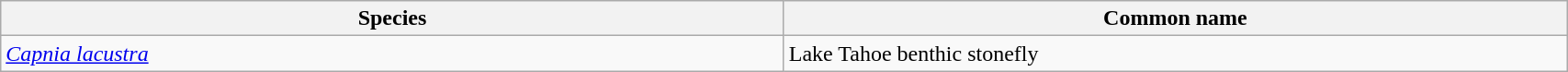<table width=90% class="wikitable">
<tr>
<th width=25%>Species</th>
<th width=25%>Common name</th>
</tr>
<tr>
<td><em><a href='#'>Capnia lacustra</a></em></td>
<td>Lake Tahoe benthic stonefly</td>
</tr>
</table>
